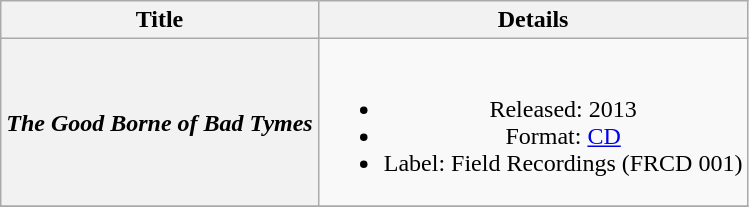<table class="wikitable plainrowheaders" style="text-align:center;" border="1">
<tr>
<th>Title</th>
<th>Details</th>
</tr>
<tr>
<th scope="row"><em>The Good Borne of Bad Tymes</em></th>
<td><br><ul><li>Released: 2013</li><li>Format: <a href='#'>CD</a></li><li>Label: Field Recordings (FRCD 001)</li></ul></td>
</tr>
<tr>
</tr>
</table>
